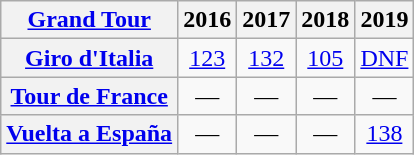<table class="wikitable plainrowheaders">
<tr>
<th scope="col"><a href='#'>Grand Tour</a></th>
<th scope="col">2016</th>
<th scope="col">2017</th>
<th scope="col">2018</th>
<th scope="col">2019</th>
</tr>
<tr style="text-align:center;">
<th scope="row"> <a href='#'>Giro d'Italia</a></th>
<td><a href='#'>123</a></td>
<td><a href='#'>132</a></td>
<td><a href='#'>105</a></td>
<td><a href='#'>DNF</a></td>
</tr>
<tr style="text-align:center;">
<th scope="row"> <a href='#'>Tour de France</a></th>
<td>—</td>
<td>—</td>
<td>—</td>
<td>—</td>
</tr>
<tr style="text-align:center;">
<th scope="row"> <a href='#'>Vuelta a España</a></th>
<td>—</td>
<td>—</td>
<td>—</td>
<td><a href='#'>138</a></td>
</tr>
</table>
